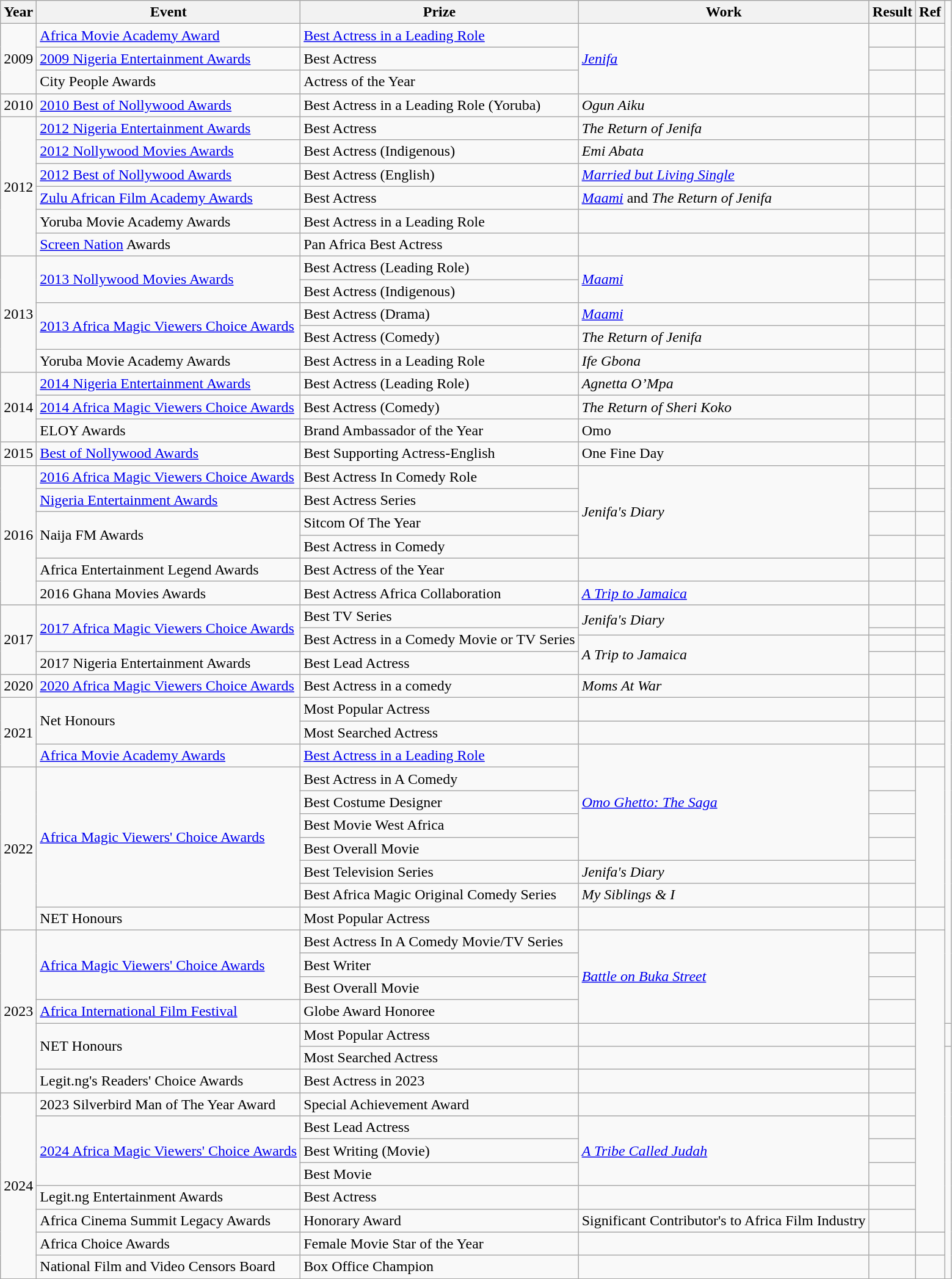<table class="wikitable">
<tr>
<th>Year</th>
<th>Event</th>
<th>Prize</th>
<th>Work</th>
<th>Result</th>
<th>Ref</th>
</tr>
<tr>
<td rowspan=3>2009</td>
<td><a href='#'>Africa Movie Academy Award</a></td>
<td><a href='#'>Best Actress in a Leading Role</a></td>
<td rowspan="3"><em><a href='#'>Jenifa</a></em></td>
<td></td>
<td></td>
</tr>
<tr>
<td><a href='#'>2009 Nigeria Entertainment Awards</a></td>
<td>Best Actress</td>
<td></td>
<td></td>
</tr>
<tr>
<td>City People Awards</td>
<td>Actress of the Year</td>
<td></td>
<td></td>
</tr>
<tr>
<td>2010</td>
<td><a href='#'>2010 Best of Nollywood Awards</a></td>
<td>Best Actress in a Leading Role (Yoruba)</td>
<td><em>Ogun Aiku</em></td>
<td></td>
<td></td>
</tr>
<tr>
<td rowspan=6>2012</td>
<td><a href='#'>2012 Nigeria Entertainment Awards</a></td>
<td>Best Actress</td>
<td><em>The Return of Jenifa</em></td>
<td></td>
<td></td>
</tr>
<tr>
<td><a href='#'>2012 Nollywood Movies Awards</a></td>
<td>Best Actress (Indigenous)</td>
<td><em>Emi Abata</em></td>
<td></td>
<td></td>
</tr>
<tr>
<td><a href='#'>2012 Best of Nollywood Awards</a></td>
<td>Best Actress (English)</td>
<td><em><a href='#'>Married but Living Single</a></em></td>
<td></td>
<td></td>
</tr>
<tr>
<td><a href='#'>Zulu African Film Academy Awards</a></td>
<td>Best Actress</td>
<td><em><a href='#'>Maami</a></em> and <em>The Return of Jenifa</em></td>
<td></td>
<td></td>
</tr>
<tr>
<td>Yoruba Movie Academy Awards</td>
<td>Best Actress in a Leading Role</td>
<td></td>
<td></td>
<td></td>
</tr>
<tr>
<td><a href='#'>Screen Nation</a> Awards</td>
<td>Pan Africa Best Actress</td>
<td></td>
<td></td>
<td></td>
</tr>
<tr>
<td rowspan=5>2013</td>
<td rowspan=2><a href='#'>2013 Nollywood Movies Awards</a></td>
<td>Best Actress (Leading Role)</td>
<td rowspan=2><em><a href='#'>Maami</a></em></td>
<td></td>
<td></td>
</tr>
<tr>
<td>Best Actress (Indigenous)</td>
<td></td>
<td></td>
</tr>
<tr>
<td rowspan=2><a href='#'>2013 Africa Magic Viewers Choice Awards</a></td>
<td>Best Actress (Drama)</td>
<td><em><a href='#'>Maami</a></em></td>
<td></td>
<td></td>
</tr>
<tr>
<td>Best Actress (Comedy)</td>
<td><em>The Return of Jenifa</em></td>
<td></td>
<td></td>
</tr>
<tr>
<td>Yoruba Movie Academy Awards</td>
<td>Best Actress in a Leading Role</td>
<td><em>Ife Gbona</em></td>
<td></td>
<td></td>
</tr>
<tr>
<td rowspan=3>2014</td>
<td><a href='#'>2014 Nigeria Entertainment Awards</a></td>
<td>Best Actress (Leading Role)</td>
<td><em>Agnetta O’Mpa</em></td>
<td></td>
<td></td>
</tr>
<tr>
<td><a href='#'>2014 Africa Magic Viewers Choice Awards</a></td>
<td>Best Actress (Comedy)</td>
<td><em>The Return of Sheri Koko</em></td>
<td></td>
<td></td>
</tr>
<tr>
<td>ELOY Awards</td>
<td>Brand Ambassador of the Year</td>
<td>Omo</td>
<td></td>
<td></td>
</tr>
<tr>
<td>2015</td>
<td><a href='#'>Best of Nollywood Awards</a></td>
<td>Best Supporting Actress-English</td>
<td>One Fine Day</td>
<td></td>
<td></td>
</tr>
<tr>
<td rowspan=6>2016</td>
<td><a href='#'>2016 Africa Magic Viewers Choice Awards</a></td>
<td>Best Actress In Comedy Role</td>
<td rowspan="4"><em>Jenifa's Diary</em></td>
<td></td>
<td></td>
</tr>
<tr>
<td><a href='#'>Nigeria Entertainment Awards</a></td>
<td>Best Actress Series</td>
<td></td>
<td></td>
</tr>
<tr>
<td rowspan=2>Naija FM Awards</td>
<td>Sitcom Of The Year</td>
<td></td>
<td></td>
</tr>
<tr>
<td>Best Actress in Comedy</td>
<td></td>
<td></td>
</tr>
<tr>
<td>Africa Entertainment Legend Awards</td>
<td>Best Actress of the Year</td>
<td></td>
<td></td>
<td></td>
</tr>
<tr>
<td>2016 Ghana Movies Awards</td>
<td>Best Actress Africa Collaboration</td>
<td><em><a href='#'>A Trip to Jamaica</a></em></td>
<td></td>
<td></td>
</tr>
<tr>
<td rowspan=4>2017</td>
<td rowspan=3><a href='#'>2017 Africa Magic Viewers Choice Awards</a></td>
<td>Best TV Series</td>
<td rowspan="2"><em>Jenifa's Diary</em></td>
<td></td>
<td></td>
</tr>
<tr>
<td rowspan=2>Best Actress in a Comedy Movie or TV Series</td>
<td></td>
<td></td>
</tr>
<tr>
<td rowspan=2><em>A Trip to Jamaica</em></td>
<td></td>
<td></td>
</tr>
<tr>
<td>2017 Nigeria Entertainment Awards</td>
<td>Best Lead Actress</td>
<td></td>
<td></td>
</tr>
<tr>
<td>2020</td>
<td><a href='#'>2020 Africa Magic Viewers Choice Awards</a></td>
<td>Best Actress in a comedy</td>
<td><em>Moms At War</em></td>
<td></td>
<td></td>
</tr>
<tr>
<td rowspan="3">2021</td>
<td rowspan="2">Net Honours</td>
<td>Most Popular Actress</td>
<td></td>
<td></td>
<td></td>
</tr>
<tr>
<td>Most Searched Actress</td>
<td></td>
<td></td>
<td></td>
</tr>
<tr>
<td><a href='#'>Africa Movie Academy Awards</a></td>
<td><a href='#'>Best Actress in a Leading Role</a></td>
<td rowspan="5"><em><a href='#'>Omo Ghetto: The Saga</a></em></td>
<td></td>
<td></td>
</tr>
<tr>
<td rowspan="7">2022</td>
<td rowspan="6"><a href='#'>Africa Magic Viewers' Choice Awards</a></td>
<td>Best Actress in A Comedy</td>
<td></td>
<td rowspan="6"><em></em></td>
</tr>
<tr>
<td>Best Costume Designer</td>
<td></td>
</tr>
<tr>
<td>Best Movie West Africa</td>
<td></td>
</tr>
<tr>
<td>Best Overall Movie</td>
<td></td>
</tr>
<tr>
<td>Best Television Series</td>
<td><em>Jenifa's Diary</em></td>
<td></td>
</tr>
<tr>
<td>Best Africa Magic Original Comedy Series</td>
<td><em>My Siblings & I</em></td>
<td></td>
</tr>
<tr>
<td>NET Honours</td>
<td>Most Popular Actress</td>
<td></td>
<td></td>
<td></td>
</tr>
<tr>
<td rowspan="7">2023</td>
<td rowspan="3"><a href='#'>Africa Magic Viewers' Choice Awards</a></td>
<td>Best Actress In A Comedy Movie/TV Series</td>
<td rowspan="4"><em><a href='#'>Battle on Buka Street</a></em></td>
<td></td>
<td rowspan="13"></td>
</tr>
<tr>
<td>Best Writer</td>
<td></td>
</tr>
<tr>
<td>Best Overall Movie</td>
<td></td>
</tr>
<tr>
<td><a href='#'>Africa International Film Festival</a></td>
<td>Globe Award Honoree</td>
<td></td>
</tr>
<tr>
<td rowspan="2">NET Honours</td>
<td>Most Popular Actress</td>
<td></td>
<td></td>
<td></td>
</tr>
<tr>
<td>Most Searched Actress</td>
<td></td>
<td></td>
</tr>
<tr>
<td>Legit.ng's Readers' Choice Awards</td>
<td>Best Actress in 2023</td>
<td></td>
<td></td>
</tr>
<tr>
<td rowspan="8">2024</td>
<td>2023 Silverbird Man of The Year Award</td>
<td>Special Achievement Award</td>
<td></td>
<td></td>
</tr>
<tr>
<td rowspan="3"><a href='#'>2024 Africa Magic Viewers' Choice Awards</a></td>
<td>Best Lead Actress</td>
<td rowspan="3"><em><a href='#'>A Tribe Called Judah</a></em></td>
<td></td>
</tr>
<tr>
<td>Best Writing (Movie)</td>
<td></td>
</tr>
<tr>
<td>Best Movie</td>
<td></td>
</tr>
<tr>
<td>Legit.ng Entertainment Awards</td>
<td>Best Actress</td>
<td></td>
<td></td>
</tr>
<tr>
<td>Africa Cinema Summit Legacy Awards</td>
<td>Honorary Award</td>
<td>Significant Contributor's to Africa Film Industry</td>
<td></td>
</tr>
<tr>
<td>Africa Choice Awards</td>
<td>Female Movie Star of the Year</td>
<td></td>
<td></td>
<td></td>
</tr>
<tr>
<td>National Film and Video Censors Board</td>
<td>Box Office Champion</td>
<td></td>
<td></td>
<td></td>
</tr>
<tr>
</tr>
</table>
